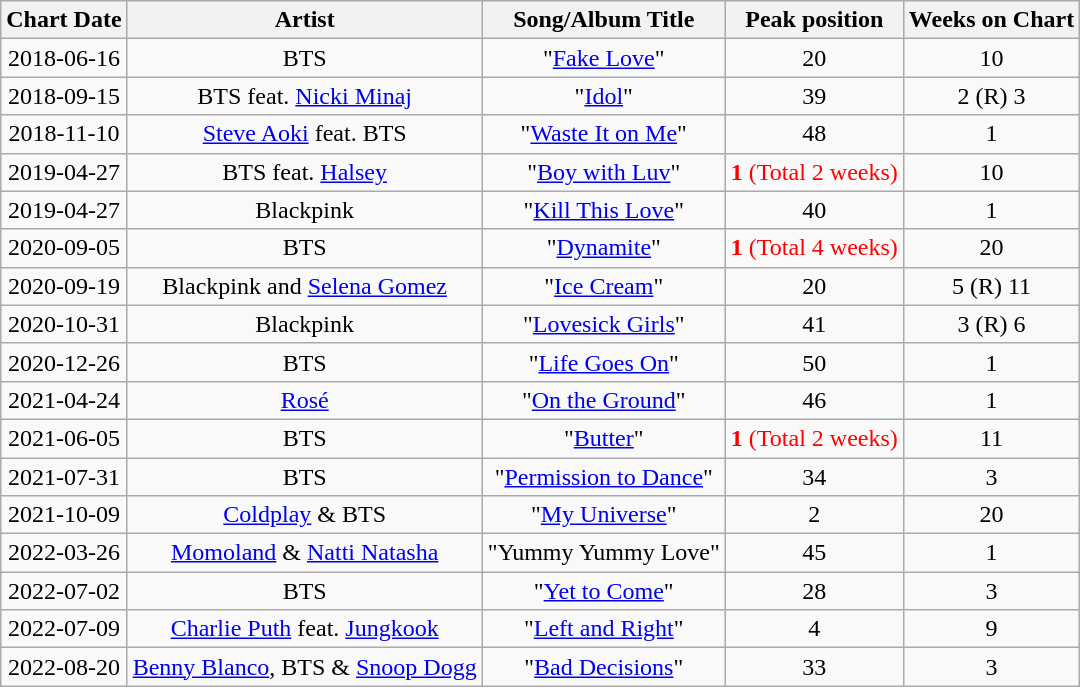<table class="wikitable sortable" style="text-align:center">
<tr>
<th>Chart Date</th>
<th>Artist</th>
<th>Song/Album Title</th>
<th>Peak position</th>
<th>Weeks on Chart</th>
</tr>
<tr>
<td>2018-06-16</td>
<td>BTS</td>
<td>"<a href='#'>Fake Love</a>"</td>
<td>20</td>
<td>10</td>
</tr>
<tr>
<td>2018-09-15</td>
<td>BTS feat. <a href='#'>Nicki Minaj</a></td>
<td>"<a href='#'>Idol</a>"</td>
<td>39</td>
<td>2 (R) 3</td>
</tr>
<tr>
<td>2018-11-10</td>
<td><a href='#'>Steve Aoki</a> feat. BTS</td>
<td>"<a href='#'>Waste It on Me</a>"</td>
<td>48</td>
<td>1</td>
</tr>
<tr>
<td>2019-04-27</td>
<td>BTS feat. <a href='#'>Halsey</a></td>
<td>"<a href='#'>Boy with Luv</a>"</td>
<td style="color:red;"><strong>1</strong> (Total 2 weeks)</td>
<td>10</td>
</tr>
<tr>
<td>2019-04-27</td>
<td>Blackpink</td>
<td>"<a href='#'>Kill This Love</a>"</td>
<td>40</td>
<td>1</td>
</tr>
<tr>
<td>2020-09-05</td>
<td>BTS</td>
<td>"<a href='#'>Dynamite</a>"</td>
<td style="color:red;"><strong>1</strong> (Total 4 weeks)</td>
<td>20</td>
</tr>
<tr>
<td>2020-09-19</td>
<td>Blackpink and <a href='#'>Selena Gomez</a></td>
<td>"<a href='#'>Ice Cream</a>"</td>
<td>20</td>
<td>5 (R) 11</td>
</tr>
<tr>
<td>2020-10-31</td>
<td>Blackpink</td>
<td>"<a href='#'>Lovesick Girls</a>"</td>
<td>41</td>
<td>3 (R) 6</td>
</tr>
<tr>
<td>2020-12-26</td>
<td>BTS</td>
<td>"<a href='#'>Life Goes On</a>"</td>
<td>50</td>
<td>1</td>
</tr>
<tr>
<td>2021-04-24</td>
<td><a href='#'>Rosé</a></td>
<td>"<a href='#'>On the Ground</a>"</td>
<td>46</td>
<td>1</td>
</tr>
<tr>
<td>2021-06-05</td>
<td>BTS</td>
<td>"<a href='#'>Butter</a>"</td>
<td style="color:red;"><strong>1</strong> (Total 2 weeks)</td>
<td>11</td>
</tr>
<tr>
<td>2021-07-31</td>
<td>BTS</td>
<td>"<a href='#'>Permission to Dance</a>"</td>
<td>34</td>
<td>3</td>
</tr>
<tr>
<td>2021-10-09</td>
<td><a href='#'>Coldplay</a> & BTS</td>
<td>"<a href='#'>My Universe</a>"</td>
<td>2</td>
<td>20</td>
</tr>
<tr>
<td>2022-03-26</td>
<td><a href='#'>Momoland</a> & <a href='#'>Natti Natasha</a></td>
<td>"Yummy Yummy Love"</td>
<td>45</td>
<td>1</td>
</tr>
<tr>
<td>2022-07-02</td>
<td>BTS</td>
<td>"<a href='#'>Yet to Come</a>"</td>
<td>28</td>
<td>3</td>
</tr>
<tr>
<td>2022-07-09</td>
<td><a href='#'>Charlie Puth</a> feat. <a href='#'>Jungkook</a></td>
<td>"<a href='#'>Left and Right</a>"</td>
<td>4</td>
<td>9</td>
</tr>
<tr>
<td>2022-08-20</td>
<td><a href='#'>Benny Blanco</a>, BTS & <a href='#'>Snoop Dogg</a></td>
<td>"<a href='#'>Bad Decisions</a>"</td>
<td>33</td>
<td>3</td>
</tr>
</table>
